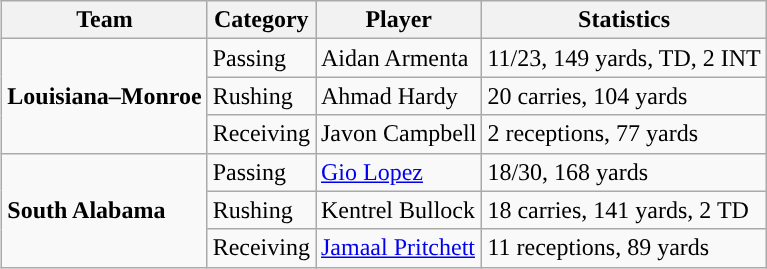<table class="wikitable" style="float: right;">
<tr>
<th>Team</th>
<th>Category</th>
<th>Player</th>
<th>Statistics</th>
</tr>
<tr>
<td rowspan=3><strong>Louisiana–Monroe</strong></td>
<td>Passing</td>
<td>Aidan Armenta</td>
<td>11/23, 149 yards, TD, 2 INT</td>
</tr>
<tr>
<td>Rushing</td>
<td>Ahmad Hardy</td>
<td>20 carries, 104 yards</td>
</tr>
<tr>
<td>Receiving</td>
<td>Javon Campbell</td>
<td>2 receptions, 77 yards</td>
</tr>
<tr>
<td rowspan=3><strong>South Alabama</strong></td>
<td>Passing</td>
<td><a href='#'>Gio Lopez</a></td>
<td>18/30, 168 yards</td>
</tr>
<tr>
<td>Rushing</td>
<td>Kentrel Bullock</td>
<td>18 carries, 141 yards, 2 TD</td>
</tr>
<tr>
<td>Receiving</td>
<td><a href='#'>Jamaal Pritchett</a></td>
<td>11 receptions, 89 yards</td>
</tr>
</table>
